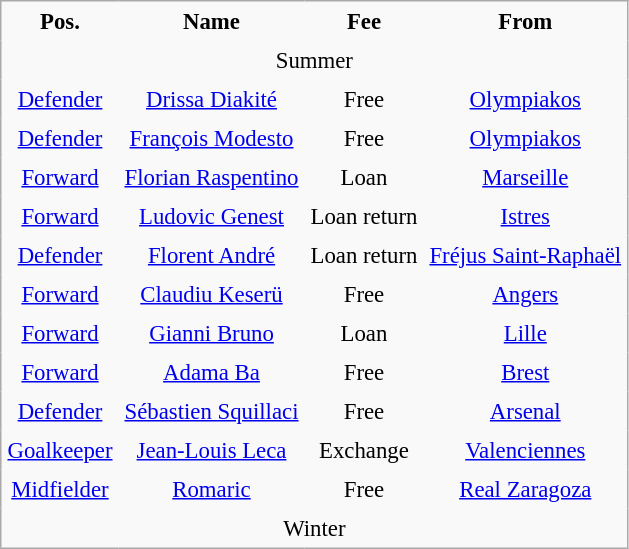<table class= border="2" cellpadding="4" cellspacing="0" style="text-align:center; margin: 1em 1em 1em 0; background: #f9f9f9; border:1px #aaa solid; border-collapse: collapse; font-size: 95%;">
<tr>
<th>Pos.</th>
<th>Name</th>
<th>Fee</th>
<th>From</th>
</tr>
<tr>
<td !style="text-align:center" colspan="4">Summer</td>
</tr>
<tr>
<td><a href='#'>Defender</a></td>
<td> <a href='#'>Drissa Diakité</a></td>
<td>Free</td>
<td> <a href='#'>Olympiakos</a></td>
</tr>
<tr>
<td><a href='#'>Defender</a></td>
<td> <a href='#'>François Modesto</a></td>
<td>Free</td>
<td> <a href='#'>Olympiakos</a></td>
</tr>
<tr>
<td><a href='#'>Forward</a></td>
<td> <a href='#'>Florian Raspentino</a></td>
<td>Loan</td>
<td> <a href='#'>Marseille</a></td>
</tr>
<tr>
<td><a href='#'>Forward</a></td>
<td> <a href='#'>Ludovic Genest</a></td>
<td>Loan return</td>
<td> <a href='#'>Istres</a></td>
</tr>
<tr>
<td><a href='#'>Defender</a></td>
<td> <a href='#'>Florent André</a></td>
<td>Loan return</td>
<td> <a href='#'>Fréjus Saint-Raphaël</a></td>
</tr>
<tr>
<td><a href='#'>Forward</a></td>
<td> <a href='#'>Claudiu Keserü</a></td>
<td>Free</td>
<td> <a href='#'>Angers</a></td>
</tr>
<tr>
<td><a href='#'>Forward</a></td>
<td> <a href='#'>Gianni Bruno</a></td>
<td>Loan</td>
<td> <a href='#'>Lille</a></td>
</tr>
<tr>
<td><a href='#'>Forward</a></td>
<td> <a href='#'>Adama Ba</a></td>
<td>Free</td>
<td> <a href='#'>Brest</a></td>
</tr>
<tr>
<td><a href='#'>Defender</a></td>
<td> <a href='#'>Sébastien Squillaci</a></td>
<td>Free</td>
<td> <a href='#'>Arsenal</a></td>
</tr>
<tr>
<td><a href='#'>Goalkeeper</a></td>
<td> <a href='#'>Jean-Louis Leca</a></td>
<td>Exchange</td>
<td> <a href='#'>Valenciennes</a></td>
</tr>
<tr>
<td><a href='#'>Midfielder</a></td>
<td> <a href='#'>Romaric</a></td>
<td>Free</td>
<td> <a href='#'>Real Zaragoza</a></td>
</tr>
<tr>
<td !style="text-align:center" colspan="4">Winter</td>
</tr>
<tr>
</tr>
</table>
